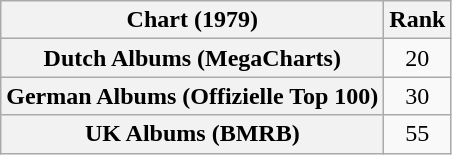<table class="wikitable sortable plainrowheaders" style="text-align:center">
<tr>
<th>Chart (1979)</th>
<th>Rank</th>
</tr>
<tr>
<th scope="row">Dutch Albums (MegaCharts)</th>
<td style="text-align:center;">20</td>
</tr>
<tr>
<th scope="row">German Albums (Offizielle Top 100)</th>
<td style="text-align:center;">30</td>
</tr>
<tr>
<th scope="row">UK Albums (BMRB)</th>
<td style="text-align:center;">55</td>
</tr>
</table>
